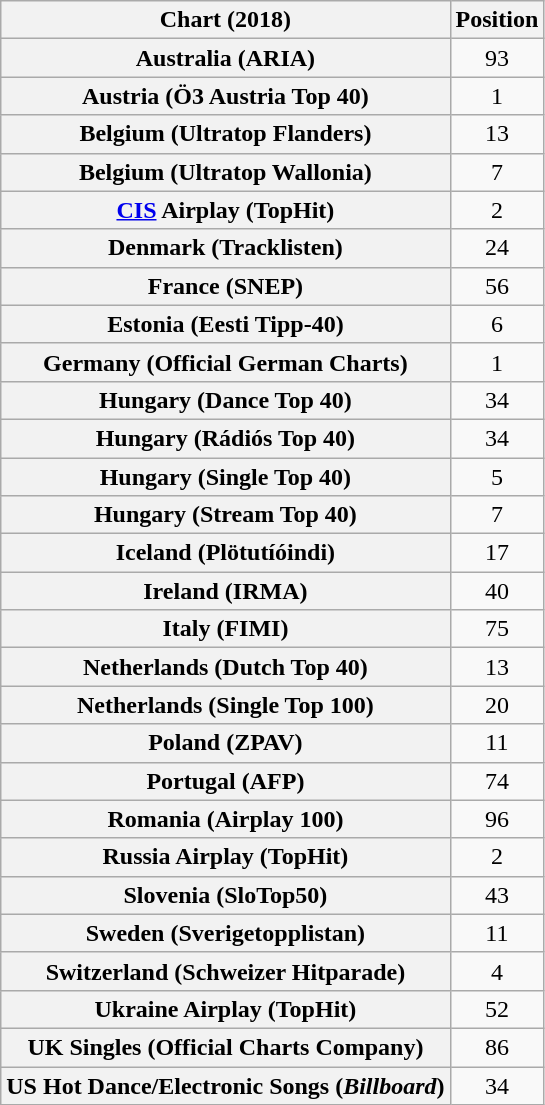<table class="wikitable sortable plainrowheaders" style="text-align:center">
<tr>
<th scope="col">Chart (2018)</th>
<th scope="col">Position</th>
</tr>
<tr>
<th scope="row">Australia (ARIA)</th>
<td>93</td>
</tr>
<tr>
<th scope="row">Austria (Ö3 Austria Top 40)</th>
<td>1</td>
</tr>
<tr>
<th scope="row">Belgium (Ultratop Flanders)</th>
<td>13</td>
</tr>
<tr>
<th scope="row">Belgium (Ultratop Wallonia)</th>
<td>7</td>
</tr>
<tr>
<th scope="row"><a href='#'>CIS</a> Airplay (TopHit)</th>
<td>2</td>
</tr>
<tr>
<th scope="row">Denmark (Tracklisten)</th>
<td>24</td>
</tr>
<tr>
<th scope="row">France (SNEP)</th>
<td>56</td>
</tr>
<tr>
<th scope="row">Estonia (Eesti Tipp-40)</th>
<td>6</td>
</tr>
<tr>
<th scope="row">Germany (Official German Charts)</th>
<td>1</td>
</tr>
<tr>
<th scope="row">Hungary (Dance Top 40)</th>
<td>34</td>
</tr>
<tr>
<th scope="row">Hungary (Rádiós Top 40)</th>
<td>34</td>
</tr>
<tr>
<th scope="row">Hungary (Single Top 40)</th>
<td>5</td>
</tr>
<tr>
<th scope="row">Hungary (Stream Top 40)</th>
<td>7</td>
</tr>
<tr>
<th scope="row">Iceland (Plötutíóindi)</th>
<td>17</td>
</tr>
<tr>
<th scope="row">Ireland (IRMA)</th>
<td>40</td>
</tr>
<tr>
<th scope="row">Italy (FIMI)</th>
<td>75</td>
</tr>
<tr>
<th scope="row">Netherlands (Dutch Top 40)</th>
<td>13</td>
</tr>
<tr>
<th scope="row">Netherlands (Single Top 100)</th>
<td>20</td>
</tr>
<tr>
<th scope="row">Poland (ZPAV)</th>
<td>11</td>
</tr>
<tr>
<th scope="row">Portugal (AFP)</th>
<td>74</td>
</tr>
<tr>
<th scope="row">Romania (Airplay 100)</th>
<td>96</td>
</tr>
<tr>
<th scope="row">Russia Airplay (TopHit)</th>
<td>2</td>
</tr>
<tr>
<th scope="row">Slovenia (SloTop50)</th>
<td>43</td>
</tr>
<tr>
<th scope="row">Sweden (Sverigetopplistan)</th>
<td>11</td>
</tr>
<tr>
<th scope="row">Switzerland (Schweizer Hitparade)</th>
<td>4</td>
</tr>
<tr>
<th scope="row">Ukraine Airplay (TopHit)</th>
<td>52</td>
</tr>
<tr>
<th scope="row">UK Singles (Official Charts Company)</th>
<td>86</td>
</tr>
<tr>
<th scope="row">US Hot Dance/Electronic Songs (<em>Billboard</em>)</th>
<td>34</td>
</tr>
</table>
